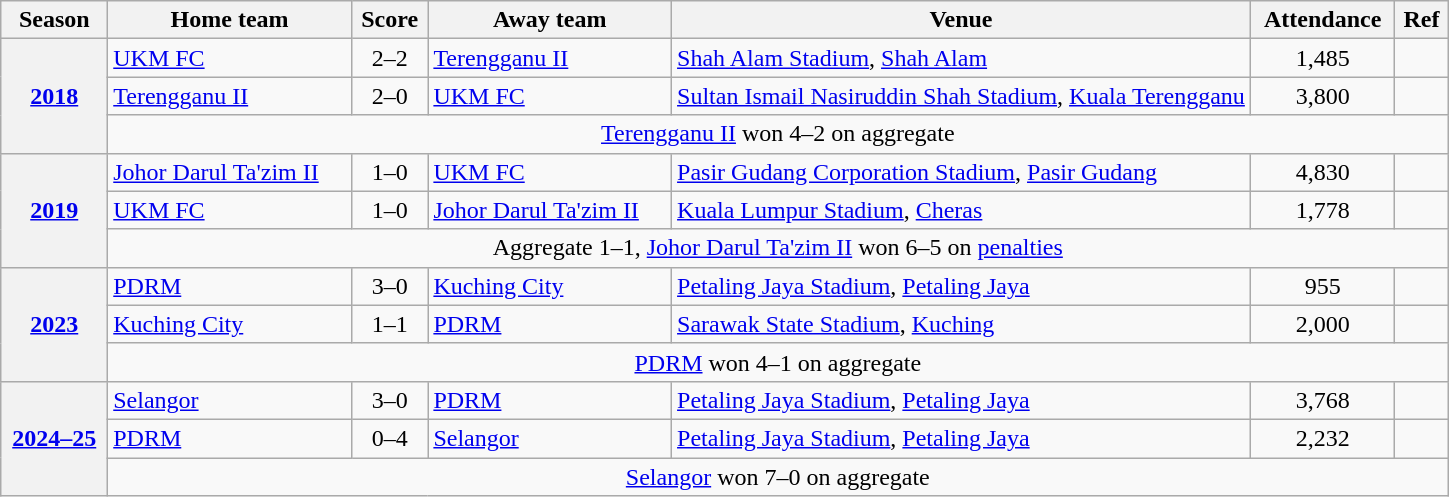<table class="wikitable plainrowheaders sortable" style="text-align:center;">
<tr>
<th>Season</th>
<th>Home team</th>
<th>Score</th>
<th>Away team</th>
<th width=40%>Venue</th>
<th>Attendance</th>
<th>Ref</th>
</tr>
<tr>
<th scope=row rowspan="3" style=text-align:center><a href='#'>2018</a></th>
<td align=left><a href='#'>UKM FC</a></td>
<td>2–2</td>
<td align=left><a href='#'>Terengganu II</a></td>
<td align=left><a href='#'>Shah Alam Stadium</a>, <a href='#'>Shah Alam</a></td>
<td>1,485</td>
<td></td>
</tr>
<tr>
<td align=left><a href='#'>Terengganu II</a></td>
<td>2–0</td>
<td align=left><a href='#'>UKM FC</a></td>
<td align=left><a href='#'>Sultan Ismail Nasiruddin Shah Stadium</a>, <a href='#'>Kuala Terengganu</a></td>
<td>3,800</td>
<td></td>
</tr>
<tr>
<td colspan="6"><a href='#'>Terengganu II</a> won 4–2 on aggregate</td>
</tr>
<tr>
<th scope=row rowspan="3" style=text-align:center><a href='#'>2019</a></th>
<td align=left><a href='#'>Johor Darul Ta'zim II</a></td>
<td>1–0</td>
<td align=left><a href='#'>UKM FC</a></td>
<td align=left><a href='#'>Pasir Gudang Corporation Stadium</a>, <a href='#'>Pasir Gudang</a></td>
<td>4,830</td>
<td></td>
</tr>
<tr>
<td align=left><a href='#'>UKM FC</a></td>
<td>1–0</td>
<td align=left><a href='#'>Johor Darul Ta'zim II</a></td>
<td align=left><a href='#'>Kuala Lumpur Stadium</a>, <a href='#'>Cheras</a></td>
<td>1,778</td>
<td></td>
</tr>
<tr>
<td colspan="6">Aggregate 1–1, <a href='#'>Johor Darul Ta'zim II</a> won 6–5 on <a href='#'>penalties</a></td>
</tr>
<tr>
<th scope=row rowspan="3" style=text-align:center><a href='#'>2023</a></th>
<td align=left><a href='#'>PDRM</a></td>
<td>3–0</td>
<td align=left><a href='#'>Kuching City</a></td>
<td align=left><a href='#'>Petaling Jaya Stadium</a>, <a href='#'>Petaling Jaya</a></td>
<td>955</td>
<td></td>
</tr>
<tr>
<td align=left><a href='#'>Kuching City</a></td>
<td>1–1</td>
<td align=left><a href='#'>PDRM</a></td>
<td align=left><a href='#'>Sarawak State Stadium</a>, <a href='#'>Kuching</a></td>
<td>2,000</td>
<td></td>
</tr>
<tr>
<td colspan="6"><a href='#'>PDRM</a> won 4–1 on aggregate</td>
</tr>
<tr>
<th rowspan="3" scope="row" style="text-align:center"><a href='#'>2024–25</a></th>
<td align=left><a href='#'>Selangor</a></td>
<td>3–0</td>
<td align=left><a href='#'>PDRM</a></td>
<td align=left><a href='#'>Petaling Jaya Stadium</a>, <a href='#'>Petaling Jaya</a></td>
<td>3,768</td>
<td></td>
</tr>
<tr>
<td align=left><a href='#'>PDRM</a></td>
<td>0–4</td>
<td align=left><a href='#'>Selangor</a></td>
<td align=left><a href='#'>Petaling Jaya Stadium</a>, <a href='#'>Petaling Jaya</a></td>
<td>2,232</td>
<td></td>
</tr>
<tr>
<td colspan="6"><a href='#'>Selangor</a> won 7–0 on aggregate</td>
</tr>
</table>
